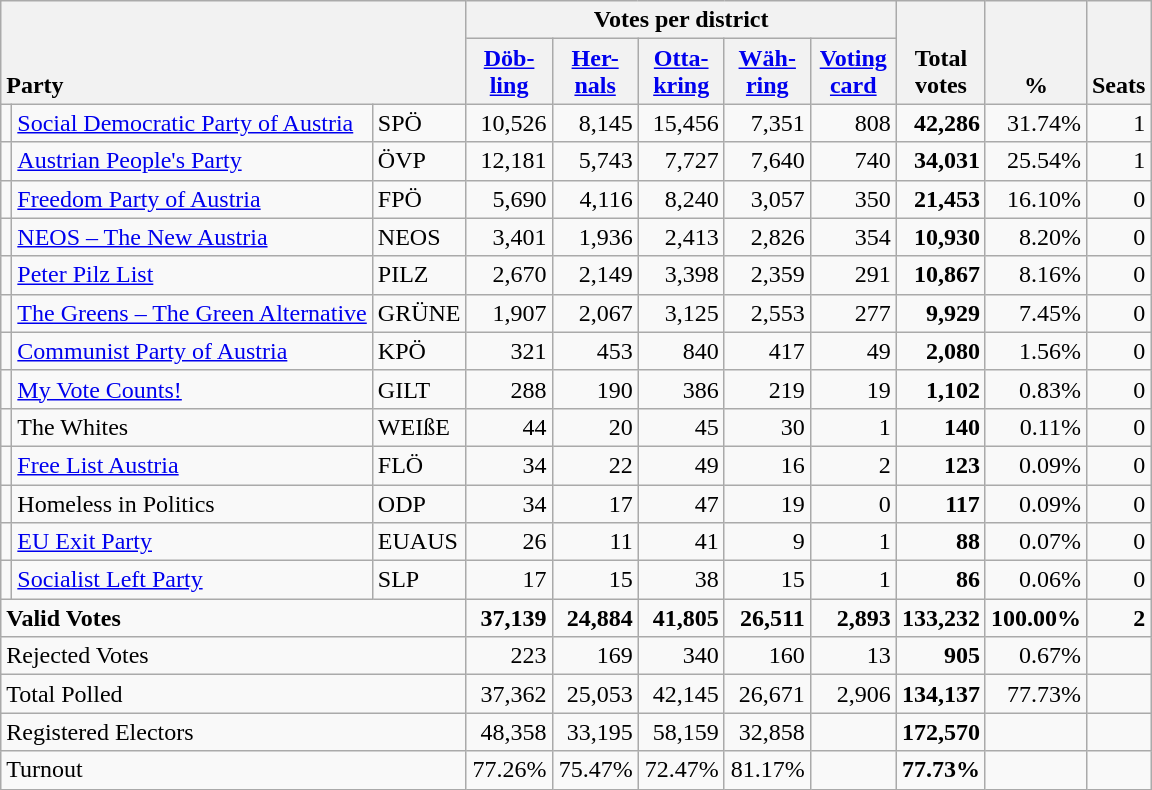<table class="wikitable" border="1" style="text-align:right;">
<tr>
<th style="text-align:left;" valign=bottom rowspan=2 colspan=3>Party</th>
<th colspan=5>Votes per district</th>
<th align=center valign=bottom rowspan=2 width="50">Total<br>votes</th>
<th align=center valign=bottom rowspan=2 width="50">%</th>
<th align=center valign=bottom rowspan=2>Seats</th>
</tr>
<tr>
<th align=center valign=bottom width="50"><a href='#'>Döb-<br>ling</a></th>
<th align=center valign=bottom width="50"><a href='#'>Her-<br>nals</a></th>
<th align=center valign=bottom width="50"><a href='#'>Otta-<br>kring</a></th>
<th align=center valign=bottom width="50"><a href='#'>Wäh-<br>ring</a></th>
<th align=center valign=bottom width="50"><a href='#'>Voting<br>card</a></th>
</tr>
<tr>
<td></td>
<td align=left><a href='#'>Social Democratic Party of Austria</a></td>
<td align=left>SPÖ</td>
<td>10,526</td>
<td>8,145</td>
<td>15,456</td>
<td>7,351</td>
<td>808</td>
<td><strong>42,286</strong></td>
<td>31.74%</td>
<td>1</td>
</tr>
<tr>
<td></td>
<td align=left><a href='#'>Austrian People's Party</a></td>
<td align=left>ÖVP</td>
<td>12,181</td>
<td>5,743</td>
<td>7,727</td>
<td>7,640</td>
<td>740</td>
<td><strong>34,031</strong></td>
<td>25.54%</td>
<td>1</td>
</tr>
<tr>
<td></td>
<td align=left><a href='#'>Freedom Party of Austria</a></td>
<td align=left>FPÖ</td>
<td>5,690</td>
<td>4,116</td>
<td>8,240</td>
<td>3,057</td>
<td>350</td>
<td><strong>21,453</strong></td>
<td>16.10%</td>
<td>0</td>
</tr>
<tr>
<td></td>
<td align=left><a href='#'>NEOS – The New Austria</a></td>
<td align=left>NEOS</td>
<td>3,401</td>
<td>1,936</td>
<td>2,413</td>
<td>2,826</td>
<td>354</td>
<td><strong>10,930</strong></td>
<td>8.20%</td>
<td>0</td>
</tr>
<tr>
<td></td>
<td align=left><a href='#'>Peter Pilz List</a></td>
<td align=left>PILZ</td>
<td>2,670</td>
<td>2,149</td>
<td>3,398</td>
<td>2,359</td>
<td>291</td>
<td><strong>10,867</strong></td>
<td>8.16%</td>
<td>0</td>
</tr>
<tr>
<td></td>
<td align=left style="white-space: nowrap;"><a href='#'>The Greens – The Green Alternative</a></td>
<td align=left>GRÜNE</td>
<td>1,907</td>
<td>2,067</td>
<td>3,125</td>
<td>2,553</td>
<td>277</td>
<td><strong>9,929</strong></td>
<td>7.45%</td>
<td>0</td>
</tr>
<tr>
<td></td>
<td align=left><a href='#'>Communist Party of Austria</a></td>
<td align=left>KPÖ</td>
<td>321</td>
<td>453</td>
<td>840</td>
<td>417</td>
<td>49</td>
<td><strong>2,080</strong></td>
<td>1.56%</td>
<td>0</td>
</tr>
<tr>
<td></td>
<td align=left><a href='#'>My Vote Counts!</a></td>
<td align=left>GILT</td>
<td>288</td>
<td>190</td>
<td>386</td>
<td>219</td>
<td>19</td>
<td><strong>1,102</strong></td>
<td>0.83%</td>
<td>0</td>
</tr>
<tr>
<td></td>
<td align=left>The Whites</td>
<td align=left>WEIßE</td>
<td>44</td>
<td>20</td>
<td>45</td>
<td>30</td>
<td>1</td>
<td><strong>140</strong></td>
<td>0.11%</td>
<td>0</td>
</tr>
<tr>
<td></td>
<td align=left><a href='#'>Free List Austria</a></td>
<td align=left>FLÖ</td>
<td>34</td>
<td>22</td>
<td>49</td>
<td>16</td>
<td>2</td>
<td><strong>123</strong></td>
<td>0.09%</td>
<td>0</td>
</tr>
<tr>
<td></td>
<td align=left>Homeless in Politics</td>
<td align=left>ODP</td>
<td>34</td>
<td>17</td>
<td>47</td>
<td>19</td>
<td>0</td>
<td><strong>117</strong></td>
<td>0.09%</td>
<td>0</td>
</tr>
<tr>
<td></td>
<td align=left><a href='#'>EU Exit Party</a></td>
<td align=left>EUAUS</td>
<td>26</td>
<td>11</td>
<td>41</td>
<td>9</td>
<td>1</td>
<td><strong>88</strong></td>
<td>0.07%</td>
<td>0</td>
</tr>
<tr>
<td></td>
<td align=left><a href='#'>Socialist Left Party</a></td>
<td align=left>SLP</td>
<td>17</td>
<td>15</td>
<td>38</td>
<td>15</td>
<td>1</td>
<td><strong>86</strong></td>
<td>0.06%</td>
<td>0</td>
</tr>
<tr style="font-weight:bold">
<td align=left colspan=3>Valid Votes</td>
<td>37,139</td>
<td>24,884</td>
<td>41,805</td>
<td>26,511</td>
<td>2,893</td>
<td>133,232</td>
<td>100.00%</td>
<td>2</td>
</tr>
<tr>
<td align=left colspan=3>Rejected Votes</td>
<td>223</td>
<td>169</td>
<td>340</td>
<td>160</td>
<td>13</td>
<td><strong>905</strong></td>
<td>0.67%</td>
<td></td>
</tr>
<tr>
<td align=left colspan=3>Total Polled</td>
<td>37,362</td>
<td>25,053</td>
<td>42,145</td>
<td>26,671</td>
<td>2,906</td>
<td><strong>134,137</strong></td>
<td>77.73%</td>
<td></td>
</tr>
<tr>
<td align=left colspan=3>Registered Electors</td>
<td>48,358</td>
<td>33,195</td>
<td>58,159</td>
<td>32,858</td>
<td></td>
<td><strong>172,570</strong></td>
<td></td>
<td></td>
</tr>
<tr>
<td align=left colspan=3>Turnout</td>
<td>77.26%</td>
<td>75.47%</td>
<td>72.47%</td>
<td>81.17%</td>
<td></td>
<td><strong>77.73%</strong></td>
<td></td>
<td></td>
</tr>
</table>
